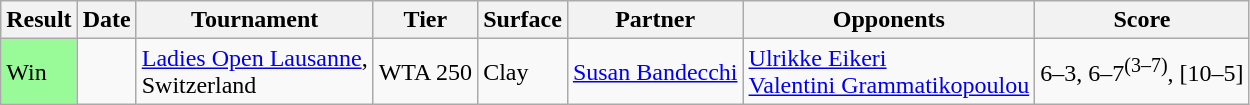<table class="sortable wikitable">
<tr>
<th>Result</th>
<th>Date</th>
<th>Tournament</th>
<th>Tier</th>
<th>Surface</th>
<th>Partner</th>
<th>Opponents</th>
<th class="unsortable">Score</th>
</tr>
<tr>
<td bgcolor=98FB98>Win</td>
<td><a href='#'></a></td>
<td><a href='#'>Ladies Open Lausanne</a>, <br>Switzerland</td>
<td>WTA 250</td>
<td>Clay</td>
<td> <a href='#'>Susan Bandecchi</a></td>
<td> <a href='#'>Ulrikke Eikeri</a> <br>  <a href='#'>Valentini Grammatikopoulou</a></td>
<td>6–3, 6–7<sup>(3–7)</sup>, [10–5]</td>
</tr>
</table>
